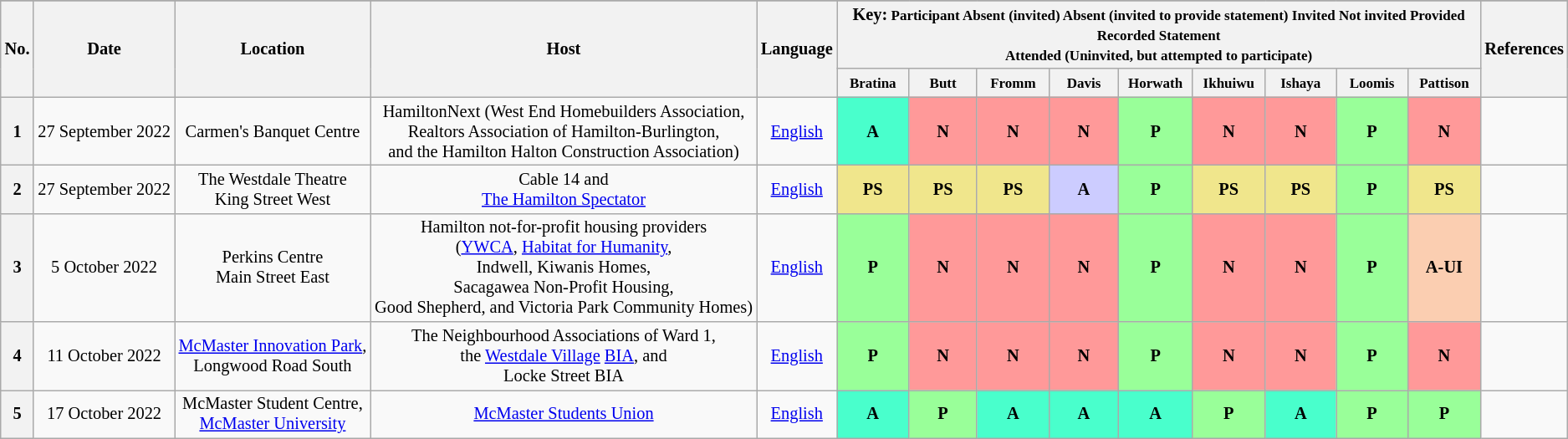<table class="wikitable" style="font-size:85%; text-align:center;">
<tr>
</tr>
<tr>
<th rowspan="2" style="white-space:nowrap;">No.</th>
<th rowspan="2">Date</th>
<th rowspan="2">Location</th>
<th rowspan="2">Host</th>
<th rowspan="2">Language</th>
<th colspan="9">Key:<small> Participant  Absent (invited)  Absent (invited to provide statement)  Invited  Not invited  Provided Recorded Statement <br> Attended (Uninvited, but attempted to participate)</small></th>
<th rowspan="2">References</th>
</tr>
<tr>
<th scope="col" style="width:4em;"><small>Bratina</small></th>
<th scope="col" style="width:4em;"><small>Butt</small></th>
<th scope="col" style="width:4em;"><small>Fromm</small></th>
<th scope="col" style="width:4em;"><small>Davis</small></th>
<th scope="col" style="width:4em;"><small>Horwath</small></th>
<th scope="col" style="width:4em;"><small>Ikhuiwu</small></th>
<th scope="col" style="width:4em;"><small>Ishaya</small></th>
<th scope="col" style="width:4em;"><small>Loomis</small></th>
<th scope="col" style="width:4em;"><small>Pattison</small></th>
</tr>
<tr>
<th>1</th>
<td style="white-space:nowrap;">27 September 2022</td>
<td style="white-space:nowrap;">Carmen's Banquet Centre</td>
<td style="white-space:nowrap; text-align:center;">HamiltonNext (West End Homebuilders Association,<br>Realtors Association of Hamilton-Burlington,<br>and the Hamilton Halton Construction Association)</td>
<td style="white-space:nowrap;"><a href='#'>English</a></td>
<td style="background-color:#49FFCC; color:black; text-align:center;"><strong>A</strong></td>
<td style="background-color:#ff9999; color:black; text-align:center;"><strong>N</strong></td>
<td style="background-color:#ff9999; color:black; text-align:center;"><strong>N</strong></td>
<td style="background-color:#ff9999; color:black; text-align:center;"><strong>N</strong></td>
<td style="background-color:#99ff99; color:black; text-align:center;"><strong>P</strong></td>
<td style="background-color:#ff9999; color:black; text-align:center;"><strong>N</strong></td>
<td style="background-color:#ff9999; color:black; text-align:center;"><strong>N</strong></td>
<td style="background-color:#99ff99; color:black; text-align:center;"><strong>P</strong></td>
<td style="background-color:#ff9999; color:black; text-align:center;"><strong>N</strong></td>
<td style="white-space:nowrap;"></td>
</tr>
<tr>
<th>2</th>
<td style="white-space:nowrap;">27 September 2022</td>
<td style="white-space:nowrap;">The Westdale Theatre<br>King Street West</td>
<td style="white-space:nowrap; text-align:center;">Cable 14 and<br><a href='#'>The Hamilton Spectator</a></td>
<td style="white-space:nowrap;"><a href='#'>English</a></td>
<td style="background-color:#f0e68c; color:black; text-align:center;"><strong>PS</strong></td>
<td style="background-color:#f0e68c; color:black; text-align:center;"><strong>PS</strong></td>
<td style="background-color:#f0e68c; color:black; text-align:center;"><strong>PS</strong></td>
<td style="background-color:#CCCCFF; color:black; text-align:center;"><strong>A</strong></td>
<td style="background-color:#99ff99; color:black; text-align:center;"><strong>P</strong></td>
<td style="background-color:#f0e68c; color:black; text-align:center;"><strong>PS</strong></td>
<td style="background-color:#f0e68c; color:black; text-align:center;"><strong>PS</strong></td>
<td style="background-color:#99ff99; color:black; text-align:center;"><strong>P</strong></td>
<td style="background-color:#f0e68c; color:black; text-align:center;"><strong>PS</strong></td>
<td style="white-space:nowrap;"></td>
</tr>
<tr>
<th>3</th>
<td style="white-space:nowrap;">5 October 2022</td>
<td style="white-space:nowrap;">Perkins Centre<br>Main Street East</td>
<td style="white-space:nowrap; text-align:center;">Hamilton not-for-profit housing providers<br>(<a href='#'>YWCA</a>, <a href='#'>Habitat for Humanity</a>,<br>Indwell, Kiwanis Homes,<br>Sacagawea Non-Profit Housing,<br>Good Shepherd, and Victoria Park Community Homes)</td>
<td style="white-space:nowrap;"><a href='#'>English</a></td>
<td style="background-color:#99ff99; color:black; text-align:center;"><strong>P</strong></td>
<td style="background-color:#ff9999; color:black; text-align:center;"><strong>N</strong></td>
<td style="background-color:#ff9999; color:black; text-align:center;"><strong>N</strong></td>
<td style="background-color:#ff9999; color:black; text-align:center;"><strong>N</strong></td>
<td style="background-color:#99ff99; color:black; text-align:center;"><strong>P</strong></td>
<td style="background-color:#ff9999; color:black; text-align:center;"><strong>N</strong></td>
<td style="background-color:#ff9999; color:black; text-align:center;"><strong>N</strong></td>
<td style="background-color:#99ff99; color:black; text-align:center;"><strong>P</strong></td>
<td style="background-color:#FBCEB1; color:black; text-align:center;"><strong>A-UI</strong></td>
<td style="white-space:nowrap;"></td>
</tr>
<tr>
<th>4</th>
<td style="white-space:nowrap;">11 October 2022</td>
<td style="white-space:nowrap;"><a href='#'>McMaster Innovation Park</a>,<br>Longwood Road South</td>
<td style="white-space:nowrap; text-align:center;">The Neighbourhood Associations of Ward 1,<br>the <a href='#'>Westdale Village</a> <a href='#'>BIA</a>, and<br>Locke Street BIA</td>
<td style="white-space:nowrap;"><a href='#'>English</a></td>
<td style="background-color:#99ff99; color:black; text-align:center;"><strong>P</strong></td>
<td style="background-color:#ff9999; color:black; text-align:center;"><strong>N</strong></td>
<td style="background-color:#ff9999; color:black; text-align:center;"><strong>N</strong></td>
<td style="background-color:#ff9999; color:black; text-align:center;"><strong>N</strong></td>
<td style="background-color:#99ff99; color:black; text-align:center;"><strong>P</strong></td>
<td style="background-color:#ff9999; color:black; text-align:center;"><strong>N</strong></td>
<td style="background-color:#ff9999; color:black; text-align:center;"><strong>N</strong></td>
<td style="background-color:#99ff99; color:black; text-align:center;"><strong>P</strong></td>
<td style="background-color:#ff9999; color:black; text-align:center;"><strong>N</strong></td>
<td style="white-space:nowrap;"></td>
</tr>
<tr>
<th>5</th>
<td style="white-space:nowrap;">17 October 2022</td>
<td style="white-space:nowrap;">McMaster Student Centre,<br><a href='#'>McMaster University</a></td>
<td style="white-space:nowrap; text-align:center;"><a href='#'>McMaster Students Union</a></td>
<td style="white-space:nowrap;"><a href='#'>English</a></td>
<td style="background-color:#49FFCC; color:black; text-align:center;"><strong>A</strong></td>
<td style="background-color:#99ff99; color:black; text-align:center;"><strong>P</strong></td>
<td style="background-color:#49FFCC; color:black; text-align:center;"><strong>A</strong></td>
<td style="background-color:#49FFCC; color:black; text-align:center;"><strong>A</strong></td>
<td style="background-color:#49FFCC; color:black; text-align:center;"><strong>A</strong></td>
<td style="background-color:#99ff99; color:black; text-align:center;"><strong>P</strong></td>
<td style="background-color:#49FFCC; color:black; text-align:center;"><strong>A</strong></td>
<td style="background-color:#99ff99; color:black; text-align:center;"><strong>P</strong></td>
<td style="background-color:#99ff99; color:black; text-align:center;"><strong>P</strong></td>
<td style="white-space:nowrap;"></td>
</tr>
</table>
